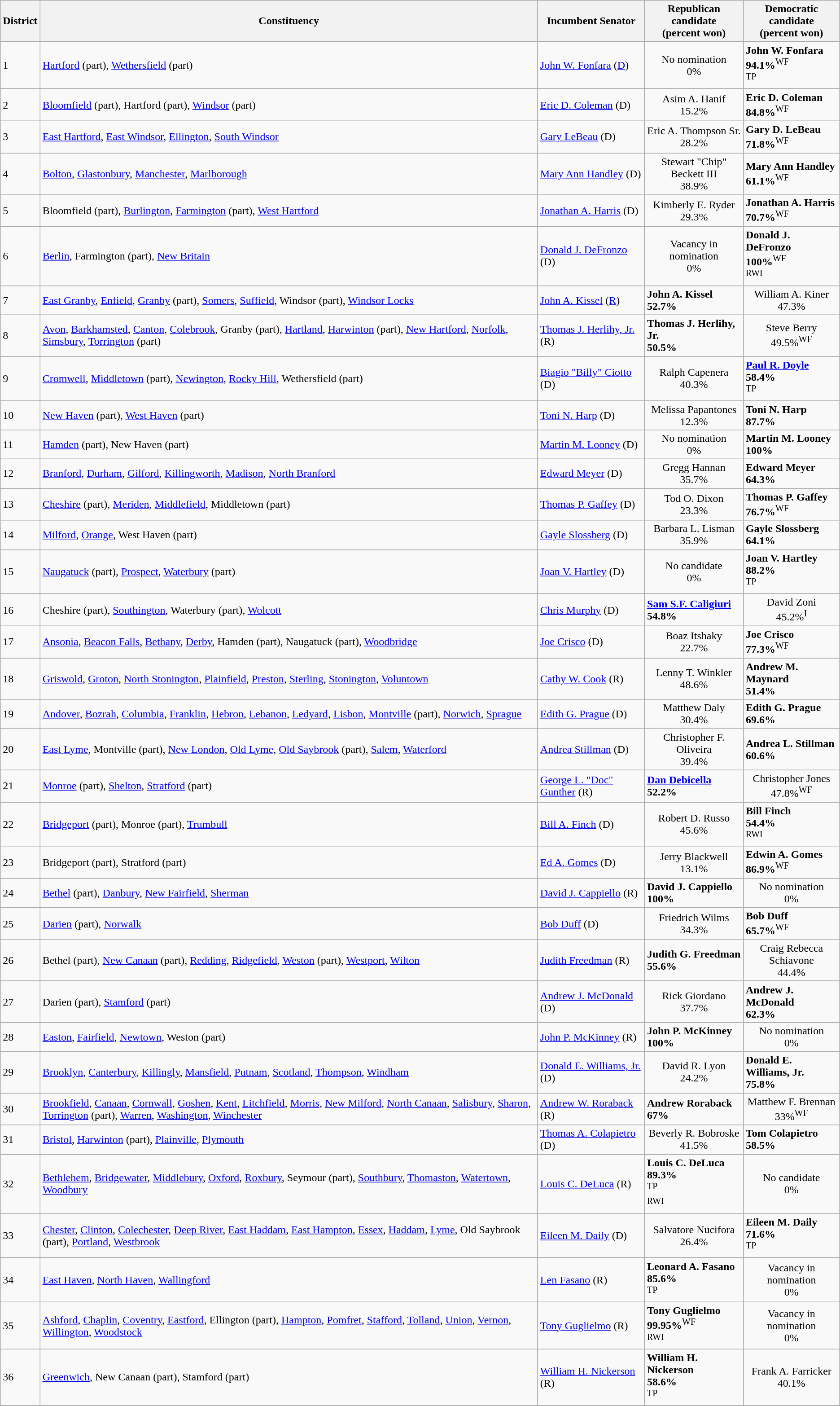<table class="wikitable">
<tr>
<th>District</th>
<th>Constituency</th>
<th>Incumbent Senator</th>
<th>Republican candidate<br>(percent won)</th>
<th>Democratic candidate<br>(percent won)</th>
</tr>
<tr>
<td>1</td>
<td><a href='#'>Hartford</a> (part), <a href='#'>Wethersfield</a> (part)</td>
<td><a href='#'>John W. Fonfara</a> (<a href='#'>D</a>)</td>
<td align="center">No nomination<br>0%</td>
<td><strong>John W. Fonfara</strong><br><strong>94.1%</strong><sup>WF</sup><br><sup>TP</sup></td>
</tr>
<tr>
<td>2</td>
<td><a href='#'>Bloomfield</a> (part), Hartford (part), <a href='#'>Windsor</a> (part)</td>
<td><a href='#'>Eric D. Coleman</a> (D)</td>
<td align="center">Asim A. Hanif<br>15.2%</td>
<td><strong>Eric D. Coleman</strong><br><strong>84.8%</strong><sup>WF</sup></td>
</tr>
<tr>
<td>3</td>
<td><a href='#'>East Hartford</a>, <a href='#'>East Windsor</a>, <a href='#'>Ellington</a>, <a href='#'>South Windsor</a></td>
<td><a href='#'>Gary LeBeau</a> (D)</td>
<td align="center">Eric A. Thompson Sr.<br>28.2%</td>
<td><strong>Gary D. LeBeau</strong><br><strong>71.8%</strong><sup>WF</sup></td>
</tr>
<tr>
<td>4</td>
<td><a href='#'>Bolton</a>, <a href='#'>Glastonbury</a>, <a href='#'>Manchester</a>, <a href='#'>Marlborough</a></td>
<td><a href='#'>Mary Ann Handley</a> (D)</td>
<td align="center">Stewart "Chip" Beckett III<br>38.9%</td>
<td><strong>Mary Ann Handley</strong><br><strong>61.1%</strong><sup>WF</sup></td>
</tr>
<tr>
<td>5</td>
<td>Bloomfield (part), <a href='#'>Burlington</a>, <a href='#'>Farmington</a> (part), <a href='#'>West Hartford</a></td>
<td><a href='#'>Jonathan A. Harris</a> (D)</td>
<td align="center">Kimberly E. Ryder<br>29.3%</td>
<td><strong>Jonathan A. Harris</strong><br><strong>70.7%</strong><sup>WF</sup></td>
</tr>
<tr>
<td>6</td>
<td><a href='#'>Berlin</a>, Farmington (part), <a href='#'>New Britain</a></td>
<td><a href='#'>Donald J. DeFronzo</a> (D)</td>
<td align="center">Vacancy in nomination<br>0%</td>
<td><strong>Donald J. DeFronzo</strong><br><strong>100%</strong><sup>WF</sup><br><sup>RWI</sup></td>
</tr>
<tr>
<td>7</td>
<td><a href='#'>East Granby</a>, <a href='#'>Enfield</a>, <a href='#'>Granby</a> (part), <a href='#'>Somers</a>, <a href='#'>Suffield</a>, Windsor (part), <a href='#'>Windsor Locks</a></td>
<td><a href='#'>John A. Kissel</a> (<a href='#'>R</a>)</td>
<td><strong>John A. Kissel</strong><br><strong>52.7%</strong></td>
<td align="center">William A. Kiner<br>47.3%</td>
</tr>
<tr>
<td>8</td>
<td><a href='#'>Avon</a>, <a href='#'>Barkhamsted</a>, <a href='#'>Canton</a>, <a href='#'>Colebrook</a>, Granby (part), <a href='#'>Hartland</a>, <a href='#'>Harwinton</a> (part), <a href='#'>New Hartford</a>, <a href='#'>Norfolk</a>, <a href='#'>Simsbury</a>, <a href='#'>Torrington</a> (part)</td>
<td><a href='#'>Thomas J. Herlihy, Jr.</a> (R)</td>
<td><strong> Thomas J. Herlihy, Jr.</strong><br><strong>50.5%</strong></td>
<td align="center">Steve Berry<br>49.5%<sup>WF</sup></td>
</tr>
<tr>
<td>9</td>
<td><a href='#'>Cromwell</a>, <a href='#'>Middletown</a> (part), <a href='#'>Newington</a>, <a href='#'>Rocky Hill</a>, Wethersfield (part)</td>
<td><a href='#'>Biagio "Billy" Ciotto</a> (D)</td>
<td align="center">Ralph Capenera<br>40.3%</td>
<td><strong><a href='#'>Paul R. Doyle</a></strong><br><strong>58.4%</strong><br><sup>TP</sup></td>
</tr>
<tr>
<td>10</td>
<td><a href='#'>New Haven</a> (part), <a href='#'>West Haven</a> (part)</td>
<td><a href='#'>Toni N. Harp</a> (D)</td>
<td align="center">Melissa Papantones<br>12.3%</td>
<td><strong>Toni N. Harp</strong><br><strong>87.7%</strong></td>
</tr>
<tr>
<td>11</td>
<td><a href='#'>Hamden</a> (part), New Haven (part)</td>
<td><a href='#'>Martin M. Looney</a> (D)</td>
<td align="center">No nomination<br>0%</td>
<td><strong>Martin M. Looney</strong><br><strong>100%</strong></td>
</tr>
<tr>
<td>12</td>
<td><a href='#'>Branford</a>, <a href='#'>Durham</a>, <a href='#'>Gilford</a>, <a href='#'>Killingworth</a>, <a href='#'>Madison</a>, <a href='#'>North Branford</a></td>
<td><a href='#'>Edward Meyer</a> (D)</td>
<td align="center">Gregg Hannan<br>35.7%</td>
<td><strong> Edward Meyer</strong><br><strong>64.3%</strong></td>
</tr>
<tr>
<td>13</td>
<td><a href='#'>Cheshire</a> (part), <a href='#'>Meriden</a>, <a href='#'>Middlefield</a>, Middletown (part)</td>
<td><a href='#'>Thomas P. Gaffey</a> (D)</td>
<td align="center">Tod O. Dixon<br>23.3%</td>
<td><strong> Thomas P. Gaffey</strong><br><strong>76.7%</strong><sup>WF</sup></td>
</tr>
<tr>
<td>14</td>
<td><a href='#'>Milford</a>, <a href='#'>Orange</a>, West Haven (part)</td>
<td><a href='#'>Gayle Slossberg</a> (D)</td>
<td align="center">Barbara L. Lisman<br>35.9%</td>
<td><strong> Gayle Slossberg</strong><br><strong>64.1%</strong></td>
</tr>
<tr>
<td>15</td>
<td><a href='#'>Naugatuck</a> (part), <a href='#'>Prospect</a>, <a href='#'>Waterbury</a> (part)</td>
<td><a href='#'>Joan V. Hartley</a> (D)</td>
<td align="center">No candidate<br>0%</td>
<td><strong> Joan V. Hartley</strong><br><strong>88.2%</strong><br><sup>TP</sup></td>
</tr>
<tr>
<td>16</td>
<td>Cheshire (part), <a href='#'>Southington</a>, Waterbury (part), <a href='#'>Wolcott</a></td>
<td><a href='#'>Chris Murphy</a> (D)</td>
<td><strong><a href='#'>Sam S.F. Caligiuri</a></strong><br><strong>54.8%</strong></td>
<td align="center">David Zoni<br>45.2%<sup>I</sup></td>
</tr>
<tr>
<td>17</td>
<td><a href='#'>Ansonia</a>, <a href='#'>Beacon Falls</a>, <a href='#'>Bethany</a>, <a href='#'>Derby</a>, Hamden (part), Naugatuck (part), <a href='#'>Woodbridge</a></td>
<td><a href='#'>Joe Crisco</a> (D)</td>
<td align="center">Boaz Itshaky<br>22.7%</td>
<td><strong>Joe Crisco</strong><br><strong>77.3%</strong><sup>WF</sup></td>
</tr>
<tr>
<td>18</td>
<td><a href='#'>Griswold</a>, <a href='#'>Groton</a>, <a href='#'>North Stonington</a>, <a href='#'>Plainfield</a>, <a href='#'>Preston</a>, <a href='#'>Sterling</a>, <a href='#'>Stonington</a>, <a href='#'>Voluntown</a></td>
<td><a href='#'>Cathy W. Cook</a> (R)</td>
<td align="center">Lenny T. Winkler<br>48.6%</td>
<td><strong>Andrew M. Maynard</strong><br><strong>51.4%</strong></td>
</tr>
<tr>
<td>19</td>
<td><a href='#'>Andover</a>, <a href='#'>Bozrah</a>, <a href='#'>Columbia</a>, <a href='#'>Franklin</a>, <a href='#'>Hebron</a>, <a href='#'>Lebanon</a>, <a href='#'>Ledyard</a>, <a href='#'>Lisbon</a>, <a href='#'>Montville</a> (part), <a href='#'>Norwich</a>, <a href='#'>Sprague</a></td>
<td><a href='#'>Edith G. Prague</a> (D)</td>
<td align="center">Matthew Daly<br>30.4%</td>
<td><strong> Edith G. Prague</strong><br><strong>69.6%</strong></td>
</tr>
<tr>
<td>20</td>
<td><a href='#'>East Lyme</a>, Montville (part), <a href='#'>New London</a>, <a href='#'>Old Lyme</a>, <a href='#'>Old Saybrook</a> (part), <a href='#'>Salem</a>, <a href='#'>Waterford</a></td>
<td><a href='#'>Andrea Stillman</a> (D)</td>
<td align="center">Christopher F. Oliveira<br>39.4%</td>
<td><strong>Andrea L. Stillman</strong><br><strong>60.6%</strong></td>
</tr>
<tr>
<td>21</td>
<td><a href='#'>Monroe</a> (part), <a href='#'>Shelton</a>, <a href='#'>Stratford</a> (part)</td>
<td><a href='#'>George L. "Doc" Gunther</a> (R)</td>
<td><strong><a href='#'>Dan Debicella</a></strong><br><strong>52.2%</strong></td>
<td align="center">Christopher Jones<br>47.8%<sup>WF</sup></td>
</tr>
<tr>
<td>22</td>
<td><a href='#'>Bridgeport</a> (part), Monroe (part), <a href='#'>Trumbull</a></td>
<td><a href='#'>Bill A. Finch</a> (D)</td>
<td align="center">Robert D. Russo<br>45.6%</td>
<td><strong>Bill Finch</strong><br><strong>54.4%</strong><br><sup>RWI</sup></td>
</tr>
<tr>
<td>23</td>
<td>Bridgeport (part), Stratford (part)</td>
<td><a href='#'>Ed A. Gomes</a> (D)</td>
<td align="center">Jerry Blackwell<br>13.1%</td>
<td><strong>Edwin A. Gomes</strong><br><strong>86.9%</strong><sup>WF</sup></td>
</tr>
<tr>
<td>24</td>
<td><a href='#'>Bethel</a> (part), <a href='#'>Danbury</a>, <a href='#'>New Fairfield</a>, <a href='#'>Sherman</a></td>
<td><a href='#'>David J. Cappiello</a> (R)</td>
<td><strong>David J. Cappiello</strong><br><strong>100%</strong></td>
<td align="center">No nomination<br>0%</td>
</tr>
<tr>
<td>25</td>
<td><a href='#'>Darien</a> (part), <a href='#'>Norwalk</a></td>
<td><a href='#'>Bob Duff</a> (D)</td>
<td align="center">Friedrich Wilms<br>34.3%</td>
<td><strong>Bob Duff</strong><br><strong>65.7%</strong><sup>WF</sup></td>
</tr>
<tr>
<td>26</td>
<td>Bethel (part), <a href='#'>New Canaan</a> (part), <a href='#'>Redding</a>, <a href='#'>Ridgefield</a>, <a href='#'>Weston</a> (part), <a href='#'>Westport</a>, <a href='#'>Wilton</a></td>
<td><a href='#'>Judith Freedman</a> (R)</td>
<td><strong> Judith G. Freedman</strong><br><strong>55.6%</strong></td>
<td align="center">Craig Rebecca Schiavone<br>44.4%</td>
</tr>
<tr>
<td>27</td>
<td>Darien (part), <a href='#'>Stamford</a> (part)</td>
<td><a href='#'>Andrew J. McDonald</a> (D)</td>
<td align="center">Rick Giordano<br>37.7%</td>
<td><strong>Andrew J. McDonald</strong><br><strong>62.3%</strong></td>
</tr>
<tr>
<td>28</td>
<td><a href='#'>Easton</a>, <a href='#'>Fairfield</a>, <a href='#'>Newtown</a>, Weston (part)</td>
<td><a href='#'>John P. McKinney</a> (R)</td>
<td><strong>John P. McKinney</strong><br><strong>100%</strong></td>
<td align="center">No nomination<br>0%</td>
</tr>
<tr>
<td>29</td>
<td><a href='#'>Brooklyn</a>, <a href='#'>Canterbury</a>, <a href='#'>Killingly</a>, <a href='#'>Mansfield</a>, <a href='#'>Putnam</a>, <a href='#'>Scotland</a>, <a href='#'>Thompson</a>, <a href='#'>Windham</a></td>
<td><a href='#'>Donald E. Williams, Jr.</a> (D)</td>
<td align="center">David R. Lyon<br>24.2%</td>
<td><strong>Donald E. Williams, Jr.</strong><br><strong>75.8%</strong></td>
</tr>
<tr>
<td>30</td>
<td><a href='#'>Brookfield</a>, <a href='#'>Canaan</a>, <a href='#'>Cornwall</a>, <a href='#'>Goshen</a>, <a href='#'>Kent</a>, <a href='#'>Litchfield</a>, <a href='#'>Morris</a>, <a href='#'>New Milford</a>, <a href='#'>North Canaan</a>, <a href='#'>Salisbury</a>, <a href='#'>Sharon</a>, <a href='#'>Torrington</a> (part), <a href='#'>Warren</a>, <a href='#'>Washington</a>, <a href='#'>Winchester</a></td>
<td><a href='#'>Andrew W. Roraback</a> (R)</td>
<td><strong>Andrew Roraback</strong><br><strong>67%</strong></td>
<td align="center">Matthew F. Brennan<br>33%<sup>WF</sup></td>
</tr>
<tr>
<td>31</td>
<td><a href='#'>Bristol</a>, <a href='#'>Harwinton</a> (part), <a href='#'>Plainville</a>, <a href='#'>Plymouth</a></td>
<td><a href='#'>Thomas A. Colapietro</a> (D)</td>
<td align="center">Beverly R. Bobroske<br>41.5%</td>
<td><strong>Tom Colapietro</strong><br><strong>58.5%</strong></td>
</tr>
<tr>
<td>32</td>
<td><a href='#'>Bethlehem</a>, <a href='#'>Bridgewater</a>, <a href='#'>Middlebury</a>, <a href='#'>Oxford</a>, <a href='#'>Roxbury</a>, Seymour (part), <a href='#'>Southbury</a>, <a href='#'>Thomaston</a>, <a href='#'>Watertown</a>, <a href='#'>Woodbury</a></td>
<td><a href='#'>Louis C. DeLuca</a> (R)</td>
<td><strong> Louis C. DeLuca</strong><br><strong>89.3%</strong><br><sup>TP</sup><br><sup>RWI</sup></td>
<td align="center">No candidate<br>0%</td>
</tr>
<tr>
<td>33</td>
<td><a href='#'>Chester</a>, <a href='#'>Clinton</a>, <a href='#'>Colechester</a>, <a href='#'>Deep River</a>, <a href='#'>East Haddam</a>, <a href='#'>East Hampton</a>, <a href='#'>Essex</a>, <a href='#'>Haddam</a>, <a href='#'>Lyme</a>, Old Saybrook (part), <a href='#'>Portland</a>, <a href='#'>Westbrook</a></td>
<td><a href='#'>Eileen M. Daily</a> (D)</td>
<td align="center">Salvatore Nucifora<br>26.4%</td>
<td><strong> Eileen M. Daily</strong><br><strong>71.6%</strong><br><sup>TP</sup></td>
</tr>
<tr>
<td>34</td>
<td><a href='#'>East Haven</a>, <a href='#'>North Haven</a>, <a href='#'>Wallingford</a></td>
<td><a href='#'>Len Fasano</a> (R)</td>
<td><strong>Leonard A. Fasano</strong><br><strong>85.6%</strong><br><sup>TP</sup></td>
<td align="center">Vacancy in nomination<br>0%</td>
</tr>
<tr>
<td>35</td>
<td><a href='#'>Ashford</a>, <a href='#'>Chaplin</a>, <a href='#'>Coventry</a>, <a href='#'>Eastford</a>, Ellington (part), <a href='#'>Hampton</a>, <a href='#'>Pomfret</a>, <a href='#'>Stafford</a>, <a href='#'>Tolland</a>, <a href='#'>Union</a>, <a href='#'>Vernon</a>, <a href='#'>Willington</a>, <a href='#'>Woodstock</a></td>
<td><a href='#'>Tony Guglielmo</a> (R)</td>
<td><strong> Tony Guglielmo</strong><br><strong>99.95%</strong><sup>WF</sup><br><sup>RWI</sup></td>
<td align="center">Vacancy in nomination<br>0%</td>
</tr>
<tr>
<td>36</td>
<td><a href='#'>Greenwich</a>, New Canaan (part), Stamford (part)</td>
<td><a href='#'>William H. Nickerson</a> (R)</td>
<td><strong> William H. Nickerson</strong><br><strong>58.6%</strong><br><sup>TP</sup></td>
<td align="center">Frank A. Farricker<br>40.1%</td>
</tr>
<tr>
</tr>
</table>
